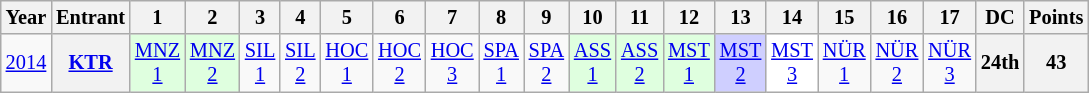<table class="wikitable" style="text-align:center; font-size:85%">
<tr>
<th>Year</th>
<th>Entrant</th>
<th>1</th>
<th>2</th>
<th>3</th>
<th>4</th>
<th>5</th>
<th>6</th>
<th>7</th>
<th>8</th>
<th>9</th>
<th>10</th>
<th>11</th>
<th>12</th>
<th>13</th>
<th>14</th>
<th>15</th>
<th>16</th>
<th>17</th>
<th>DC</th>
<th>Points</th>
</tr>
<tr>
<td><a href='#'>2014</a></td>
<th nowrap><a href='#'>KTR</a></th>
<td style="background:#dfffdf;"><a href='#'>MNZ<br>1</a><br></td>
<td style="background:#dfffdf;"><a href='#'>MNZ<br>2</a><br></td>
<td style="background:#;"><a href='#'>SIL<br>1</a><br></td>
<td style="background:#;"><a href='#'>SIL<br>2</a><br></td>
<td style="background:#;"><a href='#'>HOC<br>1</a><br></td>
<td style="background:#;"><a href='#'>HOC<br>2</a><br></td>
<td style="background:#;"><a href='#'>HOC<br>3</a><br></td>
<td style="background:#;"><a href='#'>SPA<br>1</a><br></td>
<td style="background:#;"><a href='#'>SPA<br>2</a><br></td>
<td style="background:#dfffdf;"><a href='#'>ASS<br>1</a><br></td>
<td style="background:#dfffdf;"><a href='#'>ASS<br>2</a><br></td>
<td style="background:#dfffdf;"><a href='#'>MST<br>1</a><br></td>
<td style="background:#cfcfff;"><a href='#'>MST<br>2</a><br></td>
<td style="background:#FFFFFF;"><a href='#'>MST<br>3</a><br></td>
<td style="background:#;"><a href='#'>NÜR<br>1</a><br></td>
<td style="background:#;"><a href='#'>NÜR<br>2</a><br></td>
<td style="background:#;"><a href='#'>NÜR<br>3</a><br></td>
<th>24th</th>
<th>43</th>
</tr>
</table>
